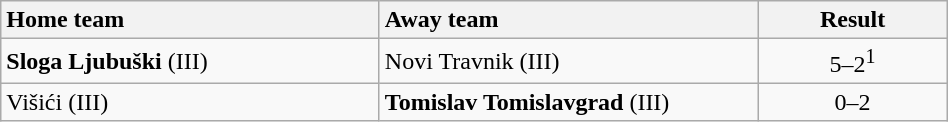<table class="wikitable" style="width:50%">
<tr>
<th style="width:40%; text-align:left">Home team</th>
<th style="width:40%; text-align:left">Away team</th>
<th>Result</th>
</tr>
<tr>
<td><strong>Sloga Ljubuški</strong> (III)</td>
<td>Novi Travnik (III)</td>
<td style="text-align:center">5–2<sup>1</sup></td>
</tr>
<tr>
<td>Višići (III)</td>
<td><strong>Tomislav Tomislavgrad</strong> (III)</td>
<td style="text-align:center">0–2</td>
</tr>
</table>
